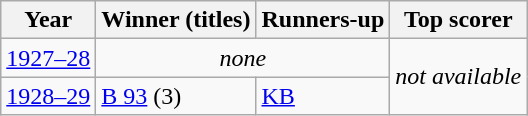<table class="wikitable">
<tr>
<th>Year</th>
<th>Winner (titles)</th>
<th>Runners-up</th>
<th>Top scorer</th>
</tr>
<tr>
<td><a href='#'>1927–28</a></td>
<td colspan="2" align="center"><em>none</em></td>
<td rowspan="2" align="center"><em>not available</em></td>
</tr>
<tr>
<td><a href='#'>1928–29</a></td>
<td><a href='#'>B 93</a> (3)</td>
<td><a href='#'>KB</a></td>
</tr>
</table>
